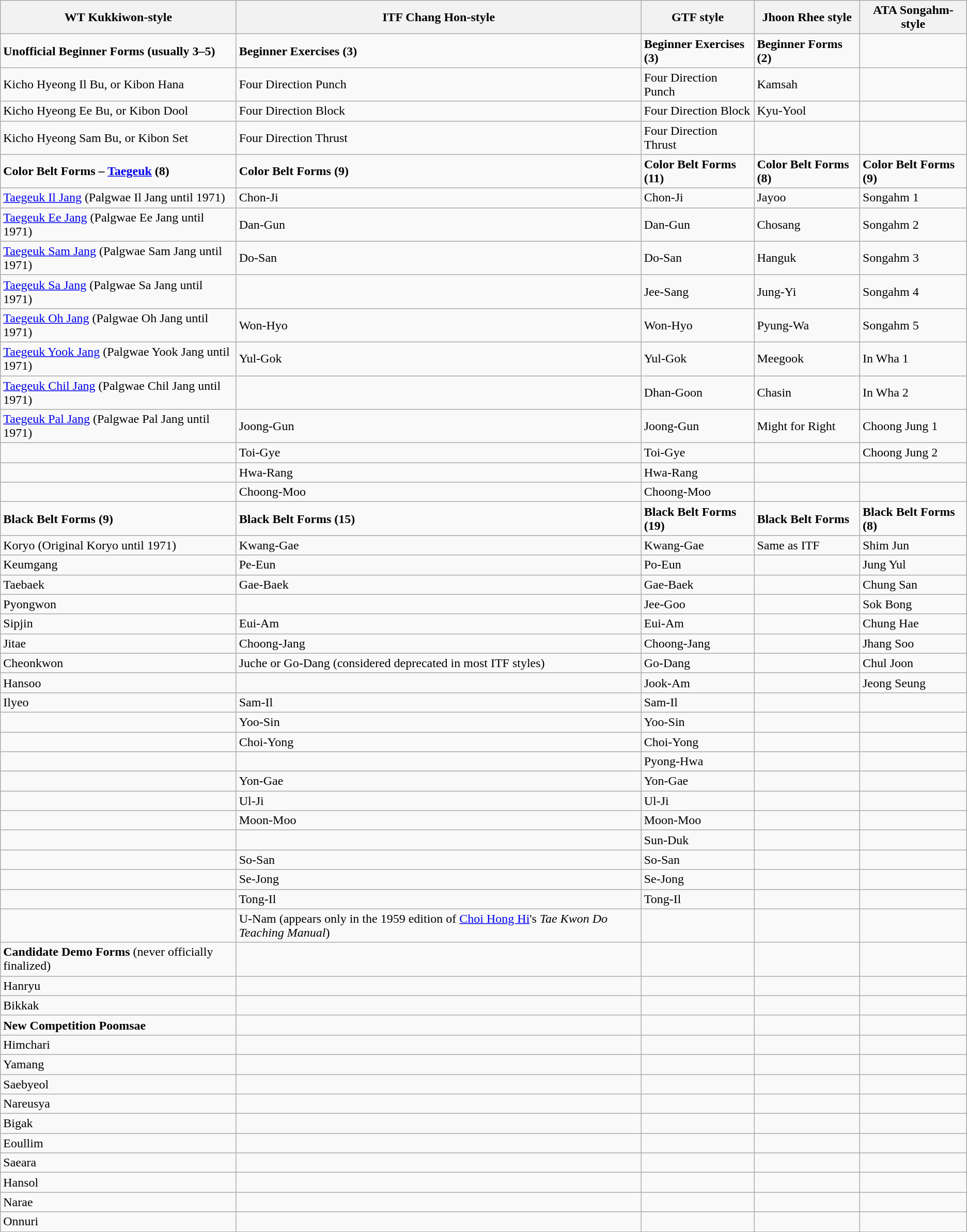<table class="wikitable">
<tr>
<th>WT Kukkiwon-style</th>
<th>ITF Chang Hon-style</th>
<th>GTF style</th>
<th>Jhoon Rhee style</th>
<th>ATA Songahm-style</th>
</tr>
<tr>
<td><strong>Unofficial Beginner Forms (usually 3–5)</strong></td>
<td><strong>Beginner Exercises (3)</strong></td>
<td><strong>Beginner Exercises (3)</strong></td>
<td><strong>Beginner Forms (2)</strong></td>
<td></td>
</tr>
<tr>
<td>Kicho Hyeong Il Bu, or Kibon Hana</td>
<td>Four Direction Punch</td>
<td>Four Direction Punch</td>
<td>Kamsah</td>
<td></td>
</tr>
<tr>
<td>Kicho Hyeong Ee Bu, or Kibon Dool</td>
<td>Four Direction Block</td>
<td>Four Direction Block</td>
<td>Kyu-Yool</td>
<td></td>
</tr>
<tr>
<td>Kicho Hyeong Sam Bu, or Kibon Set</td>
<td>Four Direction Thrust</td>
<td>Four Direction Thrust</td>
<td></td>
<td></td>
</tr>
<tr>
<td><strong>Color Belt Forms – <a href='#'>Taegeuk</a> (8)</strong></td>
<td><strong>Color Belt Forms (9)</strong></td>
<td><strong>Color Belt Forms (11)</strong></td>
<td><strong>Color Belt Forms (8)</strong></td>
<td><strong>Color Belt Forms (9)</strong></td>
</tr>
<tr>
<td><a href='#'>Taegeuk Il Jang</a> (Palgwae Il Jang until 1971)</td>
<td>Chon-Ji</td>
<td>Chon-Ji</td>
<td>Jayoo</td>
<td>Songahm 1</td>
</tr>
<tr>
<td><a href='#'>Taegeuk Ee Jang</a> (Palgwae Ee Jang until 1971)</td>
<td>Dan-Gun</td>
<td>Dan-Gun</td>
<td>Chosang</td>
<td>Songahm 2</td>
</tr>
<tr>
<td><a href='#'>Taegeuk Sam Jang</a> (Palgwae Sam Jang until 1971)</td>
<td>Do-San</td>
<td>Do-San</td>
<td>Hanguk</td>
<td>Songahm 3</td>
</tr>
<tr>
<td><a href='#'>Taegeuk Sa Jang</a> (Palgwae Sa Jang until 1971)</td>
<td></td>
<td>Jee-Sang</td>
<td>Jung-Yi</td>
<td>Songahm 4</td>
</tr>
<tr>
<td><a href='#'>Taegeuk Oh Jang</a> (Palgwae Oh Jang until 1971)</td>
<td>Won-Hyo</td>
<td>Won-Hyo</td>
<td>Pyung-Wa</td>
<td>Songahm 5</td>
</tr>
<tr>
<td><a href='#'>Taegeuk Yook Jang</a> (Palgwae Yook Jang until 1971)</td>
<td>Yul-Gok</td>
<td>Yul-Gok</td>
<td>Meegook</td>
<td>In Wha 1</td>
</tr>
<tr>
<td><a href='#'>Taegeuk Chil Jang</a> (Palgwae Chil Jang until 1971)</td>
<td></td>
<td>Dhan-Goon</td>
<td>Chasin</td>
<td>In Wha 2</td>
</tr>
<tr>
<td><a href='#'>Taegeuk Pal Jang</a> (Palgwae Pal Jang until 1971)</td>
<td>Joong-Gun</td>
<td>Joong-Gun</td>
<td>Might for Right</td>
<td>Choong Jung 1</td>
</tr>
<tr>
<td></td>
<td>Toi-Gye</td>
<td>Toi-Gye</td>
<td></td>
<td>Choong Jung 2</td>
</tr>
<tr>
<td></td>
<td>Hwa-Rang</td>
<td>Hwa-Rang</td>
<td></td>
<td></td>
</tr>
<tr>
<td></td>
<td>Choong-Moo</td>
<td>Choong-Moo</td>
<td></td>
<td></td>
</tr>
<tr>
<td><strong>Black Belt Forms (9)</strong></td>
<td><strong>Black Belt Forms (15)</strong></td>
<td><strong>Black Belt Forms (19)</strong></td>
<td><strong>Black Belt Forms</strong></td>
<td><strong>Black Belt Forms (8)</strong></td>
</tr>
<tr>
<td>Koryo (Original Koryo until 1971)</td>
<td>Kwang-Gae</td>
<td>Kwang-Gae</td>
<td>Same as ITF</td>
<td>Shim Jun</td>
</tr>
<tr>
<td>Keumgang</td>
<td>Pe-Eun</td>
<td>Po-Eun</td>
<td></td>
<td>Jung Yul</td>
</tr>
<tr>
<td>Taebaek</td>
<td>Gae-Baek</td>
<td>Gae-Baek</td>
<td></td>
<td>Chung San</td>
</tr>
<tr>
<td>Pyongwon</td>
<td></td>
<td>Jee-Goo</td>
<td></td>
<td>Sok Bong</td>
</tr>
<tr>
<td>Sipjin</td>
<td>Eui-Am</td>
<td>Eui-Am</td>
<td></td>
<td>Chung Hae</td>
</tr>
<tr>
<td>Jitae</td>
<td>Choong-Jang</td>
<td>Choong-Jang</td>
<td></td>
<td>Jhang Soo</td>
</tr>
<tr>
<td>Cheonkwon</td>
<td>Juche or Go-Dang (considered deprecated in most ITF styles)</td>
<td>Go-Dang</td>
<td></td>
<td>Chul Joon</td>
</tr>
<tr>
<td>Hansoo</td>
<td></td>
<td>Jook-Am</td>
<td></td>
<td>Jeong Seung</td>
</tr>
<tr>
<td>Ilyeo</td>
<td>Sam-Il</td>
<td>Sam-Il</td>
<td></td>
<td></td>
</tr>
<tr>
<td></td>
<td>Yoo-Sin</td>
<td>Yoo-Sin</td>
<td></td>
<td></td>
</tr>
<tr>
<td></td>
<td>Choi-Yong</td>
<td>Choi-Yong</td>
<td></td>
<td></td>
</tr>
<tr>
<td></td>
<td></td>
<td>Pyong-Hwa</td>
<td></td>
<td></td>
</tr>
<tr>
<td></td>
<td>Yon-Gae</td>
<td>Yon-Gae</td>
<td></td>
<td></td>
</tr>
<tr>
<td></td>
<td>Ul-Ji</td>
<td>Ul-Ji</td>
<td></td>
<td></td>
</tr>
<tr>
<td></td>
<td>Moon-Moo</td>
<td>Moon-Moo</td>
<td></td>
<td></td>
</tr>
<tr>
<td></td>
<td></td>
<td>Sun-Duk</td>
<td></td>
<td></td>
</tr>
<tr>
<td></td>
<td>So-San</td>
<td>So-San</td>
<td></td>
<td></td>
</tr>
<tr>
<td></td>
<td>Se-Jong</td>
<td>Se-Jong</td>
<td></td>
<td></td>
</tr>
<tr>
<td></td>
<td>Tong-Il</td>
<td>Tong-Il</td>
<td></td>
<td></td>
</tr>
<tr>
<td></td>
<td>U-Nam (appears only in the 1959 edition of <a href='#'>Choi Hong Hi</a>'s <em>Tae Kwon Do Teaching Manual</em>)</td>
<td></td>
<td></td>
<td></td>
</tr>
<tr>
<td><strong>Candidate Demo Forms</strong> (never officially finalized)</td>
<td></td>
<td></td>
<td></td>
<td></td>
</tr>
<tr>
<td>Hanryu</td>
<td></td>
<td></td>
<td></td>
<td></td>
</tr>
<tr>
<td>Bikkak</td>
<td></td>
<td></td>
<td></td>
<td></td>
</tr>
<tr>
<td><strong>New Competition Poomsae</strong></td>
<td></td>
<td></td>
<td></td>
<td></td>
</tr>
<tr>
<td>Himchari</td>
<td></td>
<td></td>
<td></td>
<td></td>
</tr>
<tr>
<td>Yamang</td>
<td></td>
<td></td>
<td></td>
<td></td>
</tr>
<tr>
<td>Saebyeol</td>
<td></td>
<td></td>
<td></td>
<td></td>
</tr>
<tr>
<td>Nareusya</td>
<td></td>
<td></td>
<td></td>
<td></td>
</tr>
<tr>
<td>Bigak</td>
<td></td>
<td></td>
<td></td>
<td></td>
</tr>
<tr>
<td>Eoullim</td>
<td></td>
<td></td>
<td></td>
<td></td>
</tr>
<tr>
<td>Saeara</td>
<td></td>
<td></td>
<td></td>
<td></td>
</tr>
<tr>
<td>Hansol</td>
<td></td>
<td></td>
<td></td>
<td></td>
</tr>
<tr>
<td>Narae</td>
<td></td>
<td></td>
<td></td>
<td></td>
</tr>
<tr>
<td>Onnuri</td>
<td></td>
<td></td>
<td></td>
<td></td>
</tr>
</table>
